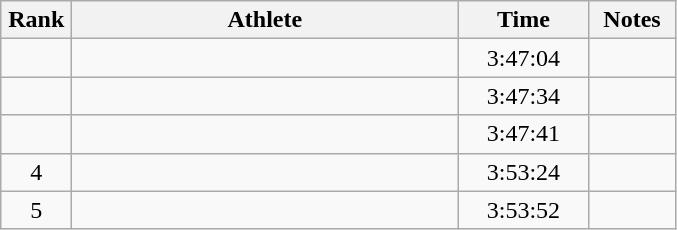<table class="wikitable" style="text-align:center">
<tr>
<th width=40>Rank</th>
<th width=250>Athlete</th>
<th width=80>Time</th>
<th width=50>Notes</th>
</tr>
<tr>
<td></td>
<td align=left></td>
<td>3:47:04</td>
<td></td>
</tr>
<tr>
<td></td>
<td align=left></td>
<td>3:47:34</td>
<td></td>
</tr>
<tr>
<td></td>
<td align=left></td>
<td>3:47:41</td>
<td></td>
</tr>
<tr>
<td>4</td>
<td align=left></td>
<td>3:53:24</td>
<td></td>
</tr>
<tr>
<td>5</td>
<td align=left></td>
<td>3:53:52</td>
<td></td>
</tr>
</table>
